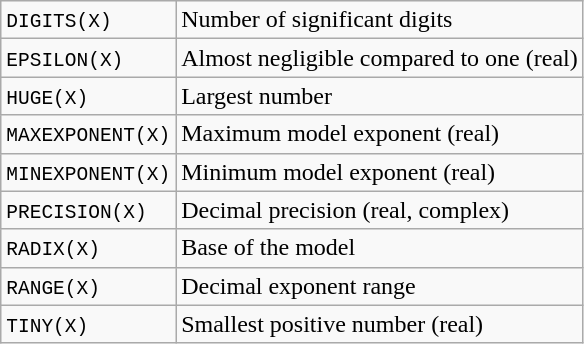<table class=wikitable>
<tr>
<td><code>DIGITS(X)</code></td>
<td>Number of significant digits</td>
</tr>
<tr>
<td><code>EPSILON(X)</code></td>
<td>Almost negligible compared to one (real)</td>
</tr>
<tr>
<td><code>HUGE(X)</code></td>
<td>Largest number</td>
</tr>
<tr>
<td><code>MAXEXPONENT(X)</code></td>
<td>Maximum model exponent (real)</td>
</tr>
<tr>
<td><code>MINEXPONENT(X)</code></td>
<td>Minimum model exponent (real)</td>
</tr>
<tr>
<td><code>PRECISION(X)</code></td>
<td>Decimal precision (real, complex)</td>
</tr>
<tr>
<td><code>RADIX(X)</code></td>
<td>Base of the model</td>
</tr>
<tr>
<td><code>RANGE(X)</code></td>
<td>Decimal exponent range</td>
</tr>
<tr>
<td><code>TINY(X)</code></td>
<td>Smallest positive number (real)</td>
</tr>
</table>
